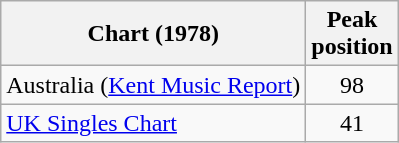<table class="wikitable">
<tr>
<th>Chart (1978)</th>
<th>Peak<br>position</th>
</tr>
<tr>
<td align="left">Australia (<a href='#'>Kent Music Report</a>)</td>
<td align="center">98</td>
</tr>
<tr>
<td><a href='#'>UK Singles Chart</a></td>
<td style="text-align:center;">41</td>
</tr>
</table>
